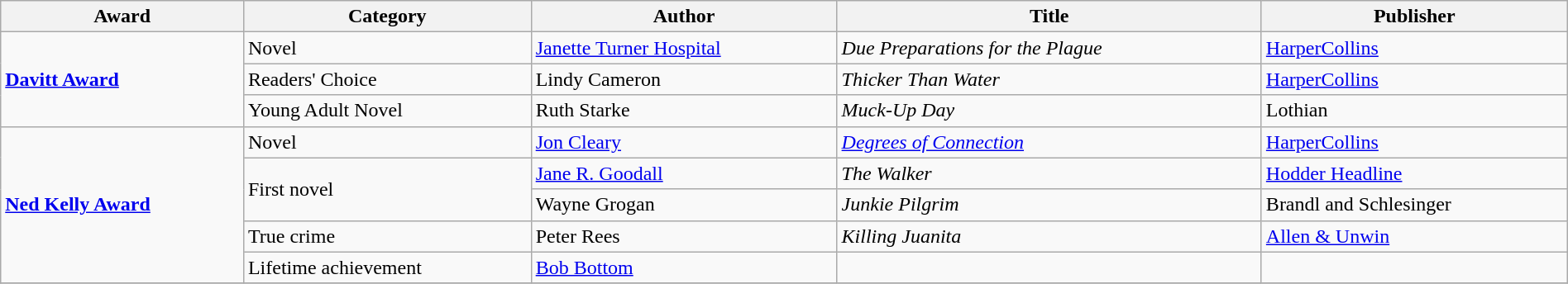<table class="wikitable" width=100%>
<tr>
<th>Award</th>
<th>Category</th>
<th>Author</th>
<th>Title</th>
<th>Publisher</th>
</tr>
<tr>
<td rowspan=3><strong><a href='#'>Davitt Award</a></strong></td>
<td>Novel</td>
<td><a href='#'>Janette Turner Hospital</a></td>
<td><em>Due Preparations for the Plague</em></td>
<td><a href='#'>HarperCollins</a></td>
</tr>
<tr>
<td>Readers' Choice</td>
<td>Lindy Cameron</td>
<td><em>Thicker Than Water</em></td>
<td><a href='#'>HarperCollins</a></td>
</tr>
<tr>
<td>Young Adult Novel</td>
<td>Ruth Starke</td>
<td><em>Muck-Up Day</em></td>
<td>Lothian</td>
</tr>
<tr>
<td rowspan=5><strong><a href='#'>Ned Kelly Award</a></strong></td>
<td>Novel</td>
<td><a href='#'>Jon Cleary</a></td>
<td><em><a href='#'>Degrees of Connection</a></em></td>
<td><a href='#'>HarperCollins</a></td>
</tr>
<tr>
<td rowspan=2>First novel</td>
<td><a href='#'>Jane R. Goodall</a></td>
<td><em>The Walker</em></td>
<td><a href='#'>Hodder Headline</a></td>
</tr>
<tr>
<td>Wayne Grogan</td>
<td><em>Junkie Pilgrim</em></td>
<td>Brandl and Schlesinger</td>
</tr>
<tr>
<td>True crime</td>
<td>Peter Rees</td>
<td><em>Killing Juanita</em></td>
<td><a href='#'>Allen & Unwin</a></td>
</tr>
<tr>
<td>Lifetime achievement</td>
<td><a href='#'>Bob Bottom</a></td>
<td></td>
<td></td>
</tr>
<tr>
</tr>
</table>
